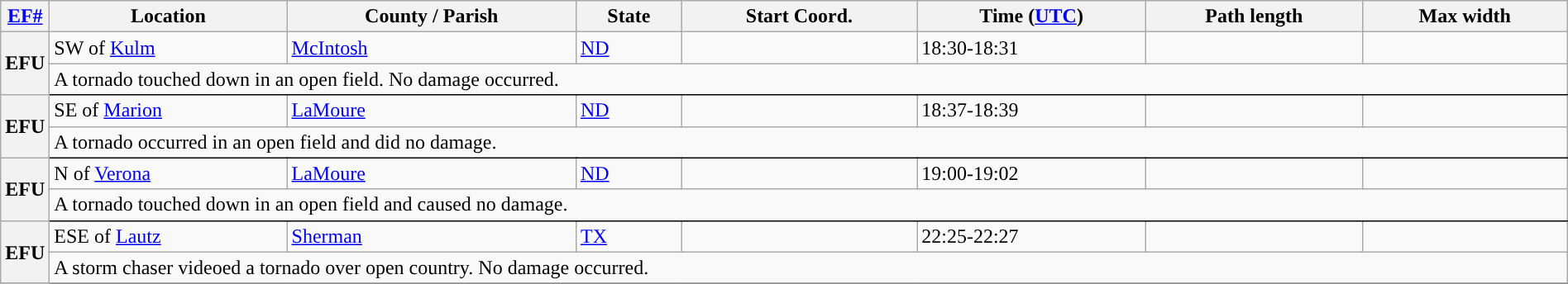<table class="wikitable sortable" style="width:100%;">
<tr>
<th scope="col" width="2%" align="center"><a href='#'>EF#</a></th>
<th scope="col" align="center" class="unsortable">Location</th>
<th scope="col" align="center" class="unsortable">County / Parish</th>
<th scope="col" align="center">State</th>
<th scope="col" align="center">Start Coord.</th>
<th scope="col" align="center">Time (<a href='#'>UTC</a>)</th>
<th scope="col" align="center">Path length</th>
<th scope="col" align="center">Max width</th>
</tr>
<tr>
<th scope="row" rowspan="2" style="background-color:#">EFU</th>
<td>SW of <a href='#'>Kulm</a></td>
<td><a href='#'>McIntosh</a></td>
<td><a href='#'>ND</a></td>
<td></td>
<td>18:30-18:31</td>
<td></td>
<td></td>
</tr>
<tr class="expand-child">
<td colspan="8" style=" border-bottom: 1px solid black;">A tornado touched down in an open field. No damage occurred.</td>
</tr>
<tr>
<th scope="row" rowspan="2" style="background-color:#">EFU</th>
<td>SE of <a href='#'>Marion</a></td>
<td><a href='#'>LaMoure</a></td>
<td><a href='#'>ND</a></td>
<td></td>
<td>18:37-18:39</td>
<td></td>
<td></td>
</tr>
<tr class="expand-child">
<td colspan="8" style=" border-bottom: 1px solid black;">A tornado occurred in an open field and did no damage.</td>
</tr>
<tr>
<th scope="row" rowspan="2" style="background-color:#">EFU</th>
<td>N of <a href='#'>Verona</a></td>
<td><a href='#'>LaMoure</a></td>
<td><a href='#'>ND</a></td>
<td></td>
<td>19:00-19:02</td>
<td></td>
<td></td>
</tr>
<tr class="expand-child">
<td colspan="8" style=" border-bottom: 1px solid black;">A tornado touched down in an open field and caused no damage.</td>
</tr>
<tr>
<th scope="row" rowspan="2" style="background-color:#">EFU</th>
<td>ESE of <a href='#'>Lautz</a></td>
<td><a href='#'>Sherman</a></td>
<td><a href='#'>TX</a></td>
<td></td>
<td>22:25-22:27</td>
<td></td>
<td></td>
</tr>
<tr class="expand-child">
<td colspan="8" style=" border-bottom: 1px solid black;">A storm chaser videoed a tornado over open country. No damage occurred.</td>
</tr>
<tr>
</tr>
</table>
